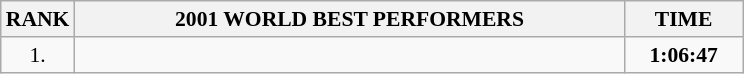<table class="wikitable" style="border-collapse: collapse; font-size: 90%;">
<tr>
<th>RANK</th>
<th align="center" style="width: 25em">2001 WORLD BEST PERFORMERS</th>
<th align="center" style="width: 5em">TIME</th>
</tr>
<tr>
<td align="center">1.</td>
<td></td>
<td align="center"><strong>1:06:47</strong></td>
</tr>
</table>
